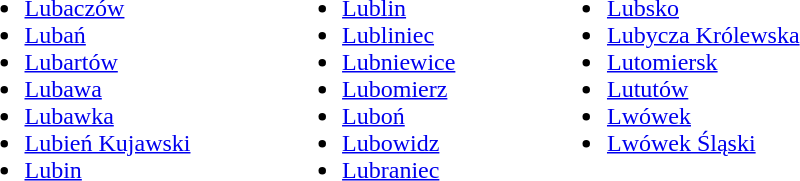<table>
<tr>
<td valign="Top"><br><ul><li><a href='#'>Lubaczów</a></li><li><a href='#'>Lubań</a></li><li><a href='#'>Lubartów</a></li><li><a href='#'>Lubawa</a></li><li><a href='#'>Lubawka</a></li><li><a href='#'>Lubień Kujawski</a></li><li><a href='#'>Lubin</a></li></ul></td>
<td style="width:10%;"></td>
<td valign="Top"><br><ul><li><a href='#'>Lublin</a></li><li><a href='#'>Lubliniec</a></li><li><a href='#'>Lubniewice</a></li><li><a href='#'>Lubomierz</a></li><li><a href='#'>Luboń</a></li><li><a href='#'>Lubowidz</a></li><li><a href='#'>Lubraniec</a></li></ul></td>
<td style="width:10%;"></td>
<td valign="Top"><br><ul><li><a href='#'>Lubsko</a></li><li><a href='#'>Lubycza Królewska</a></li><li><a href='#'>Lutomiersk</a></li><li><a href='#'>Lututów</a></li><li><a href='#'>Lwówek</a></li><li><a href='#'>Lwówek Śląski</a></li></ul></td>
</tr>
</table>
